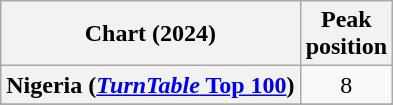<table class="wikitable plainrowheaders sortable" style="text-align:center">
<tr>
<th scope="col">Chart (2024)</th>
<th scope="col">Peak<br>position</th>
</tr>
<tr>
<th scope="row">Nigeria (<a href='#'><em>TurnTable</em> Top 100</a>)</th>
<td>8</td>
</tr>
<tr>
</tr>
<tr>
</tr>
</table>
